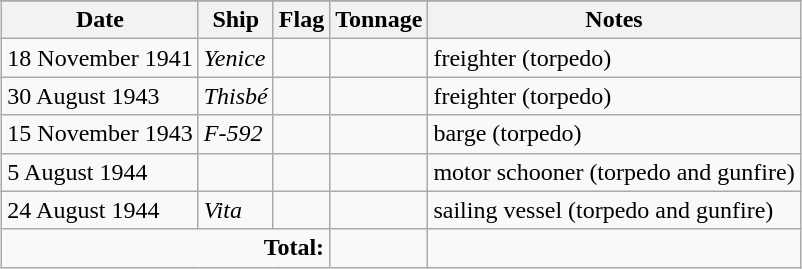<table class="wikitable" style="margin:1em auto;">
<tr>
</tr>
<tr>
<th>Date</th>
<th>Ship</th>
<th>Flag</th>
<th>Tonnage</th>
<th>Notes</th>
</tr>
<tr>
<td>18 November 1941</td>
<td><em>Yenice</em></td>
<td></td>
<td></td>
<td>freighter (torpedo)</td>
</tr>
<tr>
<td>30 August 1943</td>
<td><em>Thisbé</em></td>
<td></td>
<td></td>
<td>freighter (torpedo)</td>
</tr>
<tr>
<td>15 November 1943</td>
<td><em>F-592</em></td>
<td></td>
<td></td>
<td>barge (torpedo)</td>
</tr>
<tr>
<td>5 August 1944</td>
<td><em></em></td>
<td></td>
<td></td>
<td>motor schooner (torpedo and gunfire)</td>
</tr>
<tr>
<td>24 August 1944</td>
<td><em>Vita</em></td>
<td></td>
<td></td>
<td>sailing vessel (torpedo and gunfire)</td>
</tr>
<tr>
<td colspan=3 align=right><strong>Total:</strong></td>
<td></td>
<td></td>
</tr>
</table>
